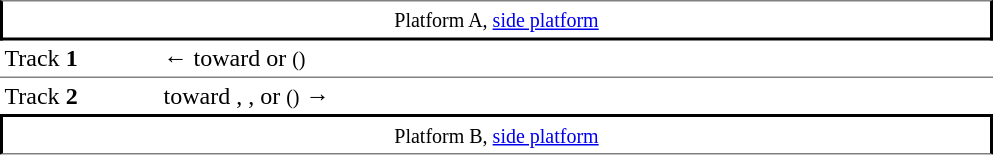<table table border=0 cellspacing=0 cellpadding=3>
<tr>
<td style="border-top:solid 1px gray;border-bottom:solid 2px black;border-right:solid 2px black;border-left:solid 2px black;text-align:center;" colspan=2><small>Platform A, <a href='#'>side platform</a></small> </td>
</tr>
<tr>
<td width=100>Track <strong>1</strong></td>
<td width=550>←  toward  or  <small>()</small></td>
</tr>
<tr>
<td style="border-top:solid 1px gray;">Track <strong>2</strong></td>
<td style="border-top:solid 1px gray;">  toward , , or  <small>()</small> →</td>
</tr>
<tr>
<td style="border-bottom:solid 1px gray;border-top:solid 2px black;border-right:solid 2px black;border-left:solid 2px black;text-align:center;" colspan=2><small>Platform B, <a href='#'>side platform</a></small> </td>
</tr>
</table>
